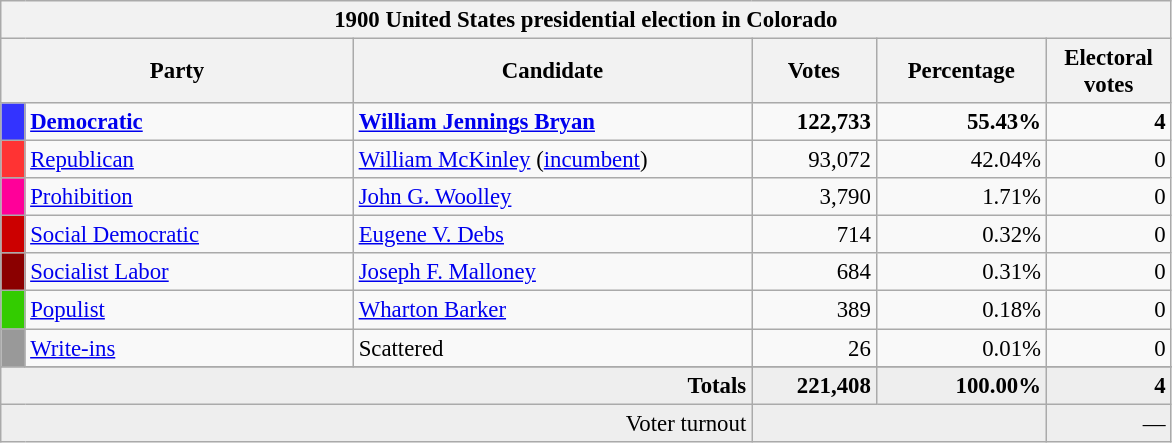<table class="wikitable" style="font-size: 95%;">
<tr>
<th colspan="6">1900 United States presidential election in Colorado</th>
</tr>
<tr>
<th colspan="2" style="width: 15em">Party</th>
<th style="width: 17em">Candidate</th>
<th style="width: 5em">Votes</th>
<th style="width: 7em">Percentage</th>
<th style="width: 5em">Electoral votes</th>
</tr>
<tr>
<th style="background-color:#3333FF; width: 3px"></th>
<td style="width: 130px"><strong><a href='#'>Democratic</a></strong></td>
<td><strong><a href='#'>William Jennings Bryan</a></strong></td>
<td align="right"><strong>122,733</strong></td>
<td align="right"><strong>55.43%</strong></td>
<td align="right"><strong>4</strong></td>
</tr>
<tr>
<th style="background-color:#FF3333; width: 3px"></th>
<td style="width: 130px"><a href='#'>Republican</a></td>
<td><a href='#'>William McKinley</a> (<a href='#'>incumbent</a>)</td>
<td align="right">93,072</td>
<td align="right">42.04%</td>
<td align="right">0</td>
</tr>
<tr>
<th style="background-color:#f09; width: 3px"></th>
<td style="width: 130px"><a href='#'>Prohibition</a></td>
<td><a href='#'>John G. Woolley</a></td>
<td align="right">3,790</td>
<td align="right">1.71%</td>
<td align="right">0</td>
</tr>
<tr>
<th style="background-color:#c00; width: 3px"></th>
<td style="width: 130px"><a href='#'>Social Democratic</a></td>
<td><a href='#'>Eugene V. Debs</a></td>
<td align="right">714</td>
<td align="right">0.32%</td>
<td align="right">0</td>
</tr>
<tr>
<th style="background-color:#8B0000; width: 3px"></th>
<td style="width: 130px"><a href='#'>Socialist Labor</a></td>
<td><a href='#'>Joseph F. Malloney</a></td>
<td align="right">684</td>
<td align="right">0.31%</td>
<td align="right">0</td>
</tr>
<tr>
<th style="background-color:#3c0; width: 3px"></th>
<td style="width: 130px"><a href='#'>Populist</a></td>
<td><a href='#'>Wharton Barker</a></td>
<td align="right">389</td>
<td align="right">0.18%</td>
<td align="right">0</td>
</tr>
<tr>
<th style="background-color:#999; width: 3px"></th>
<td style="width: 130px"><a href='#'>Write-ins</a></td>
<td>Scattered</td>
<td align="right">26</td>
<td align="right">0.01%</td>
<td align="right">0</td>
</tr>
<tr>
</tr>
<tr bgcolor="#EEEEEE">
<td colspan="3" align="right"><strong>Totals</strong></td>
<td align="right"><strong>221,408</strong></td>
<td align="right"><strong>100.00%</strong></td>
<td align="right"><strong>4</strong></td>
</tr>
<tr bgcolor="#EEEEEE">
<td colspan="3" align="right">Voter turnout</td>
<td colspan="2" align="right"></td>
<td align="right">—</td>
</tr>
</table>
